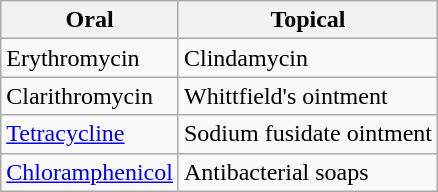<table class="wikitable sortable">
<tr>
<th>Oral</th>
<th>Topical</th>
</tr>
<tr>
<td>Erythromycin</td>
<td>Clindamycin</td>
</tr>
<tr>
<td>Clarithromycin</td>
<td>Whittfield's ointment</td>
</tr>
<tr>
<td><a href='#'>Tetracycline</a></td>
<td>Sodium fusidate ointment</td>
</tr>
<tr>
<td><a href='#'>Chloramphenicol</a></td>
<td>Antibacterial soaps</td>
</tr>
</table>
